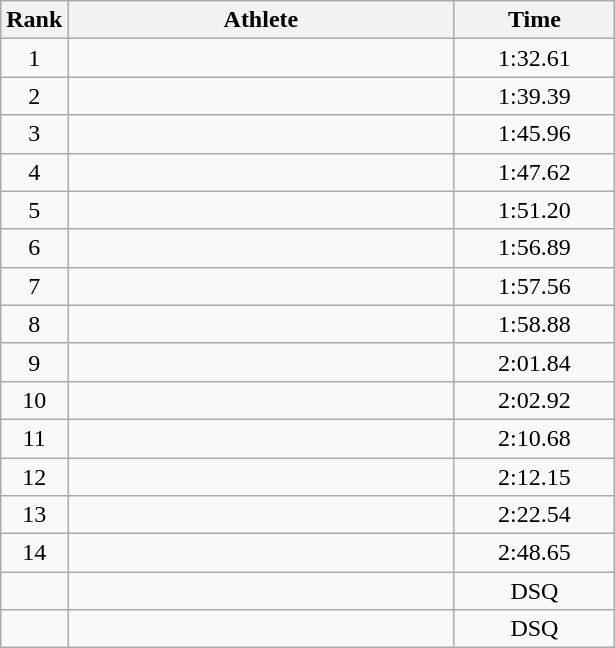<table class="wikitable" style="text-align:center;">
<tr>
<th width=25>Rank</th>
<th width=250>Athlete</th>
<th width=100>Time</th>
</tr>
<tr>
<td>1</td>
<td align="left"></td>
<td>1:32.61</td>
</tr>
<tr>
<td>2</td>
<td align="left"></td>
<td>1:39.39</td>
</tr>
<tr>
<td>3</td>
<td align="left"></td>
<td>1:45.96</td>
</tr>
<tr>
<td>4</td>
<td align="left"></td>
<td>1:47.62</td>
</tr>
<tr>
<td>5</td>
<td align="left"></td>
<td>1:51.20</td>
</tr>
<tr>
<td>6</td>
<td align="left"></td>
<td>1:56.89</td>
</tr>
<tr>
<td>7</td>
<td align="left"></td>
<td>1:57.56</td>
</tr>
<tr>
<td>8</td>
<td align="left"></td>
<td>1:58.88</td>
</tr>
<tr>
<td>9</td>
<td align="left"></td>
<td>2:01.84</td>
</tr>
<tr>
<td>10</td>
<td align="left"></td>
<td>2:02.92</td>
</tr>
<tr>
<td>11</td>
<td align="left"></td>
<td>2:10.68</td>
</tr>
<tr>
<td>12</td>
<td align="left"></td>
<td>2:12.15</td>
</tr>
<tr>
<td>13</td>
<td align="left"></td>
<td>2:22.54</td>
</tr>
<tr>
<td>14</td>
<td align="left"></td>
<td>2:48.65</td>
</tr>
<tr>
<td></td>
<td align="left"></td>
<td>DSQ</td>
</tr>
<tr>
<td></td>
<td align="left"></td>
<td>DSQ</td>
</tr>
</table>
